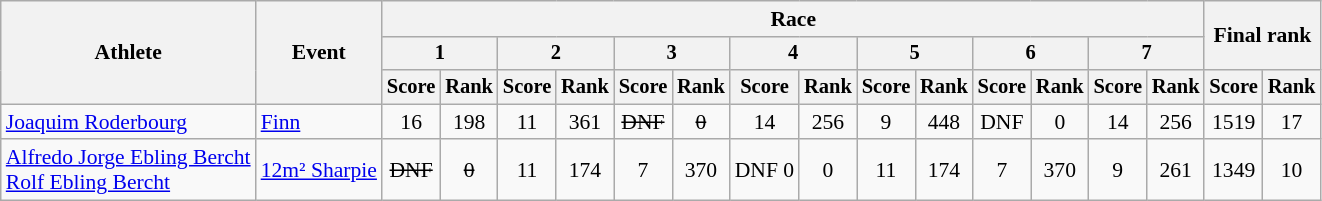<table class="wikitable" style="font-size:90%">
<tr>
<th rowspan="3">Athlete</th>
<th rowspan="3">Event</th>
<th colspan="14">Race</th>
<th rowspan=2 colspan="2">Final rank</th>
</tr>
<tr style="font-size:95%">
<th colspan="2">1</th>
<th colspan="2">2</th>
<th colspan="2">3</th>
<th colspan="2">4</th>
<th colspan="2">5</th>
<th colspan="2">6</th>
<th colspan="2">7</th>
</tr>
<tr style="font-size:95%">
<th>Score</th>
<th>Rank</th>
<th>Score</th>
<th>Rank</th>
<th>Score</th>
<th>Rank</th>
<th>Score</th>
<th>Rank</th>
<th>Score</th>
<th>Rank</th>
<th>Score</th>
<th>Rank</th>
<th>Score</th>
<th>Rank</th>
<th>Score</th>
<th>Rank</th>
</tr>
<tr align=center>
<td align=left><a href='#'>Joaquim Roderbourg</a></td>
<td align=left><a href='#'>Finn</a></td>
<td>16</td>
<td>198</td>
<td>11</td>
<td>361</td>
<td><s>DNF</s></td>
<td><s>0</s></td>
<td>14</td>
<td>256</td>
<td>9</td>
<td>448</td>
<td>DNF</td>
<td>0</td>
<td>14</td>
<td>256</td>
<td>1519</td>
<td>17</td>
</tr>
<tr align=center>
<td align=left><a href='#'>Alfredo Jorge Ebling Bercht</a><br><a href='#'>Rolf Ebling Bercht</a></td>
<td align=left><a href='#'>12m² Sharpie</a></td>
<td><s>DNF</s></td>
<td><s>0</s></td>
<td>11</td>
<td>174</td>
<td>7</td>
<td>370</td>
<td>DNF	0</td>
<td>0</td>
<td>11</td>
<td>174</td>
<td>7</td>
<td>370</td>
<td>9</td>
<td>261</td>
<td>1349</td>
<td>10</td>
</tr>
</table>
